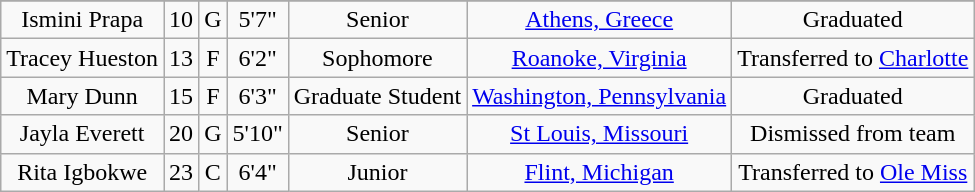<table class="wikitable sortable" border="1" style="text-align: center;">
<tr align=center>
</tr>
<tr>
<td>Ismini Prapa</td>
<td>10</td>
<td>G</td>
<td>5'7"</td>
<td>Senior</td>
<td><a href='#'>Athens, Greece</a></td>
<td>Graduated</td>
</tr>
<tr>
<td>Tracey Hueston</td>
<td>13</td>
<td>F</td>
<td>6'2"</td>
<td>Sophomore</td>
<td><a href='#'>Roanoke, Virginia</a></td>
<td>Transferred to <a href='#'>Charlotte</a></td>
</tr>
<tr>
<td>Mary Dunn</td>
<td>15</td>
<td>F</td>
<td>6'3"</td>
<td>Graduate Student</td>
<td><a href='#'>Washington, Pennsylvania</a></td>
<td>Graduated</td>
</tr>
<tr>
<td>Jayla Everett</td>
<td>20</td>
<td>G</td>
<td>5'10"</td>
<td>Senior</td>
<td><a href='#'>St Louis, Missouri</a></td>
<td>Dismissed from team</td>
</tr>
<tr>
<td>Rita Igbokwe</td>
<td>23</td>
<td>C</td>
<td>6'4"</td>
<td>Junior</td>
<td><a href='#'>Flint, Michigan</a></td>
<td>Transferred to <a href='#'>Ole Miss</a></td>
</tr>
</table>
